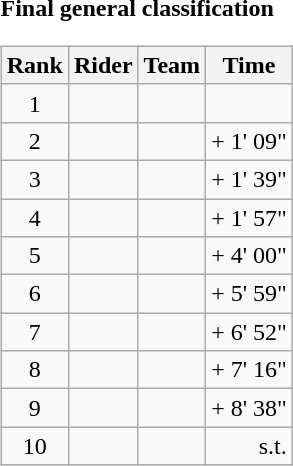<table>
<tr>
<td><strong>Final general classification</strong><br><table class="wikitable">
<tr>
<th scope="col">Rank</th>
<th scope="col">Rider</th>
<th scope="col">Team</th>
<th scope="col">Time</th>
</tr>
<tr>
<td style="text-align:center;">1</td>
<td> </td>
<td></td>
<td style="text-align:right;"></td>
</tr>
<tr>
<td style="text-align:center;">2</td>
<td> </td>
<td></td>
<td style="text-align:right;">+ 1' 09"</td>
</tr>
<tr>
<td style="text-align:center;">3</td>
<td></td>
<td></td>
<td style="text-align:right;">+ 1' 39"</td>
</tr>
<tr>
<td style="text-align:center;">4</td>
<td></td>
<td></td>
<td style="text-align:right;">+ 1' 57"</td>
</tr>
<tr>
<td style="text-align:center;">5</td>
<td></td>
<td></td>
<td style="text-align:right;">+ 4' 00"</td>
</tr>
<tr>
<td style="text-align:center;">6</td>
<td></td>
<td></td>
<td style="text-align:right;">+ 5' 59"</td>
</tr>
<tr>
<td style="text-align:center;">7</td>
<td></td>
<td></td>
<td style="text-align:right;">+ 6' 52"</td>
</tr>
<tr>
<td style="text-align:center;">8</td>
<td></td>
<td></td>
<td style="text-align:right;">+ 7' 16"</td>
</tr>
<tr>
<td style="text-align:center;">9</td>
<td></td>
<td></td>
<td style="text-align:right;">+ 8' 38"</td>
</tr>
<tr>
<td style="text-align:center;">10</td>
<td></td>
<td></td>
<td style="text-align:right;">s.t.</td>
</tr>
</table>
</td>
</tr>
</table>
